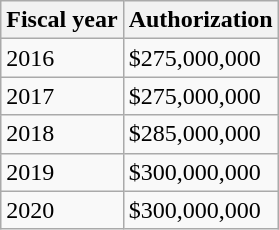<table class="wikitable">
<tr>
<th>Fiscal year</th>
<th>Authorization</th>
</tr>
<tr>
<td>2016</td>
<td>$275,000,000</td>
</tr>
<tr>
<td>2017</td>
<td>$275,000,000</td>
</tr>
<tr>
<td>2018</td>
<td>$285,000,000</td>
</tr>
<tr>
<td>2019</td>
<td>$300,000,000</td>
</tr>
<tr>
<td>2020</td>
<td>$300,000,000</td>
</tr>
</table>
